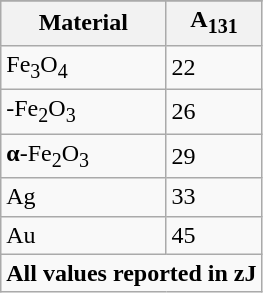<table class="wikitable" align="center" cellpadding="2" style="border: 1px solid darkgray;">
<tr border="0">
</tr>
<tr>
<th>Material</th>
<th>A<sub>131</sub></th>
</tr>
<tr>
<td>Fe<sub>3</sub>O<sub>4</sub></td>
<td>22</td>
</tr>
<tr>
<td>-Fe<sub>2</sub>O<sub>3</sub></td>
<td>26</td>
</tr>
<tr>
<td><strong>α</strong>-Fe<sub>2</sub>O<sub>3</sub></td>
<td>29</td>
</tr>
<tr>
<td>Ag</td>
<td>33</td>
</tr>
<tr>
<td>Au</td>
<td>45</td>
</tr>
<tr>
<td colspan="2" style="text-align:center;"><strong>All values reported in zJ </strong><strong></strong></td>
</tr>
</table>
